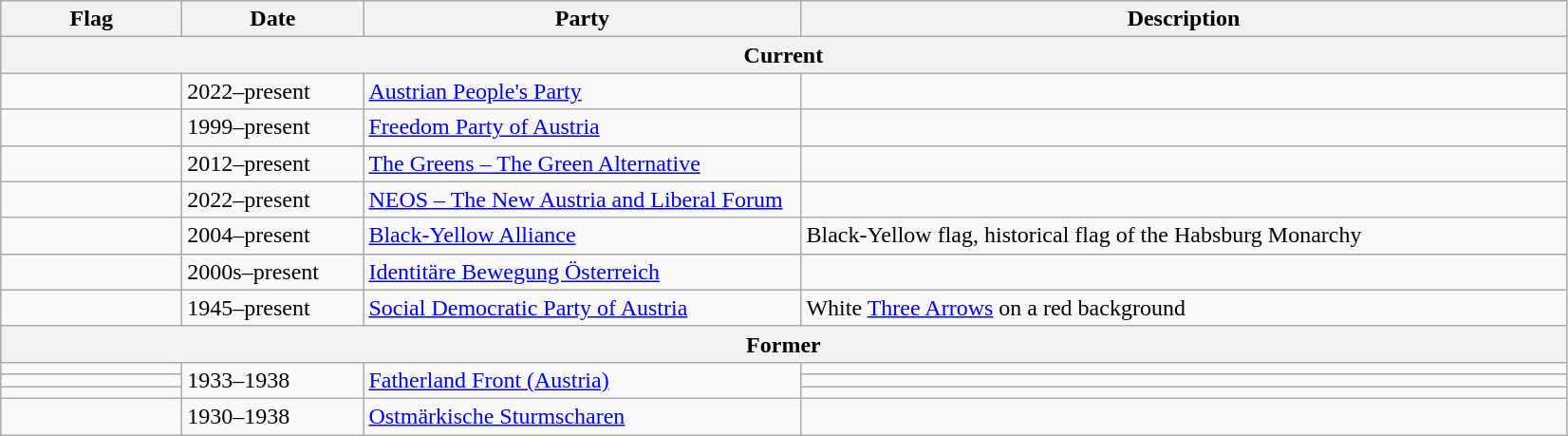<table class="wikitable">
<tr>
<th scope="col" style="width:120px;">Flag</th>
<th scope="col" style="width:120px;">Date</th>
<th scope="col" style="width:300px;">Party</th>
<th scope="col" style="width:530px;">Description</th>
</tr>
<tr>
<th colspan="4">Current</th>
</tr>
<tr>
<td></td>
<td>2022–present</td>
<td><a href='#'>Austrian People's Party</a></td>
<td></td>
</tr>
<tr>
<td></td>
<td>1999–present</td>
<td><a href='#'>Freedom Party of Austria</a></td>
<td></td>
</tr>
<tr>
<td></td>
<td>2012–present</td>
<td><a href='#'>The Greens – The Green Alternative</a></td>
<td></td>
</tr>
<tr>
<td></td>
<td>2022–present</td>
<td><a href='#'>NEOS – The New Austria and Liberal Forum</a></td>
<td></td>
</tr>
<tr>
<td></td>
<td>2004–present</td>
<td><a href='#'>Black-Yellow Alliance</a></td>
<td>Black-Yellow flag, historical flag of the Habsburg Monarchy</td>
</tr>
<tr>
<td></td>
<td>2000s–present</td>
<td><a href='#'>Identitäre Bewegung Österreich</a></td>
<td></td>
</tr>
<tr>
<td></td>
<td>1945–present</td>
<td><a href='#'>Social Democratic Party of Austria</a></td>
<td>White <a href='#'>Three Arrows</a> on a red background</td>
</tr>
<tr>
<th colspan="4">Former</th>
</tr>
<tr>
<td></td>
<td rowspan="3">1933–1938</td>
<td rowspan="3"><a href='#'>Fatherland Front (Austria)</a></td>
<td></td>
</tr>
<tr>
<td></td>
<td></td>
</tr>
<tr>
<td></td>
<td></td>
</tr>
<tr>
<td></td>
<td>1930–1938</td>
<td><a href='#'>Ostmärkische Sturmscharen</a></td>
<td></td>
</tr>
</table>
